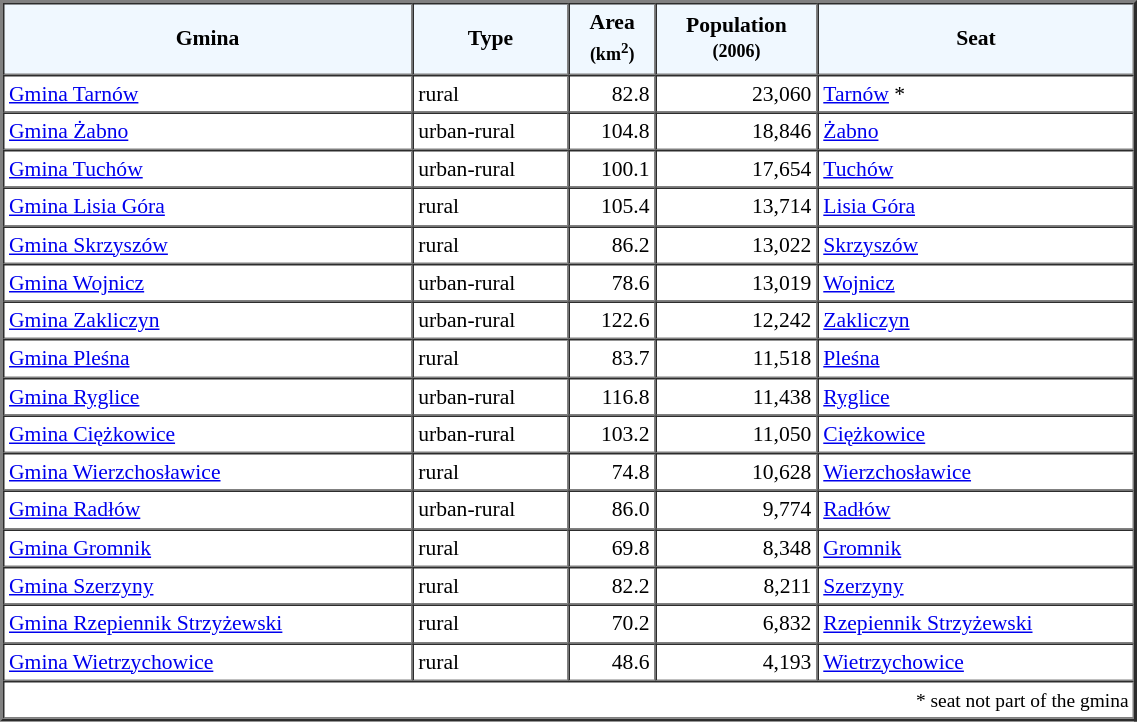<table width="60%" border="2" cellpadding="3" cellspacing="0" style="font-size:90%;line-height:120%;">
<tr bgcolor="F0F8FF">
<td style="text-align:center;"><strong>Gmina</strong></td>
<td style="text-align:center;"><strong>Type</strong></td>
<td style="text-align:center;"><strong>Area<br><small>(km<sup>2</sup>)</small></strong></td>
<td style="text-align:center;"><strong>Population<br><small>(2006)</small></strong></td>
<td style="text-align:center;"><strong>Seat</strong></td>
</tr>
<tr>
<td><a href='#'>Gmina Tarnów</a></td>
<td>rural</td>
<td style="text-align:right;">82.8</td>
<td style="text-align:right;">23,060</td>
<td><a href='#'>Tarnów</a> *</td>
</tr>
<tr>
<td><a href='#'>Gmina Żabno</a></td>
<td>urban-rural</td>
<td style="text-align:right;">104.8</td>
<td style="text-align:right;">18,846</td>
<td><a href='#'>Żabno</a></td>
</tr>
<tr>
<td><a href='#'>Gmina Tuchów</a></td>
<td>urban-rural</td>
<td style="text-align:right;">100.1</td>
<td style="text-align:right;">17,654</td>
<td><a href='#'>Tuchów</a></td>
</tr>
<tr>
<td><a href='#'>Gmina Lisia Góra</a></td>
<td>rural</td>
<td style="text-align:right;">105.4</td>
<td style="text-align:right;">13,714</td>
<td><a href='#'>Lisia Góra</a></td>
</tr>
<tr>
<td><a href='#'>Gmina Skrzyszów</a></td>
<td>rural</td>
<td style="text-align:right;">86.2</td>
<td style="text-align:right;">13,022</td>
<td><a href='#'>Skrzyszów</a></td>
</tr>
<tr>
<td><a href='#'>Gmina Wojnicz</a></td>
<td>urban-rural</td>
<td style="text-align:right;">78.6</td>
<td style="text-align:right;">13,019</td>
<td><a href='#'>Wojnicz</a></td>
</tr>
<tr>
<td><a href='#'>Gmina Zakliczyn</a></td>
<td>urban-rural</td>
<td style="text-align:right;">122.6</td>
<td style="text-align:right;">12,242</td>
<td><a href='#'>Zakliczyn</a></td>
</tr>
<tr>
<td><a href='#'>Gmina Pleśna</a></td>
<td>rural</td>
<td style="text-align:right;">83.7</td>
<td style="text-align:right;">11,518</td>
<td><a href='#'>Pleśna</a></td>
</tr>
<tr>
<td><a href='#'>Gmina Ryglice</a></td>
<td>urban-rural</td>
<td style="text-align:right;">116.8</td>
<td style="text-align:right;">11,438</td>
<td><a href='#'>Ryglice</a></td>
</tr>
<tr>
<td><a href='#'>Gmina Ciężkowice</a></td>
<td>urban-rural</td>
<td style="text-align:right;">103.2</td>
<td style="text-align:right;">11,050</td>
<td><a href='#'>Ciężkowice</a></td>
</tr>
<tr>
<td><a href='#'>Gmina Wierzchosławice</a></td>
<td>rural</td>
<td style="text-align:right;">74.8</td>
<td style="text-align:right;">10,628</td>
<td><a href='#'>Wierzchosławice</a></td>
</tr>
<tr>
<td><a href='#'>Gmina Radłów</a></td>
<td>urban-rural</td>
<td style="text-align:right;">86.0</td>
<td style="text-align:right;">9,774</td>
<td><a href='#'>Radłów</a></td>
</tr>
<tr>
<td><a href='#'>Gmina Gromnik</a></td>
<td>rural</td>
<td style="text-align:right;">69.8</td>
<td style="text-align:right;">8,348</td>
<td><a href='#'>Gromnik</a></td>
</tr>
<tr>
<td><a href='#'>Gmina Szerzyny</a></td>
<td>rural</td>
<td style="text-align:right;">82.2</td>
<td style="text-align:right;">8,211</td>
<td><a href='#'>Szerzyny</a></td>
</tr>
<tr>
<td><a href='#'>Gmina Rzepiennik Strzyżewski</a></td>
<td>rural</td>
<td style="text-align:right;">70.2</td>
<td style="text-align:right;">6,832</td>
<td><a href='#'>Rzepiennik Strzyżewski</a></td>
</tr>
<tr>
<td><a href='#'>Gmina Wietrzychowice</a></td>
<td>rural</td>
<td style="text-align:right;">48.6</td>
<td style="text-align:right;">4,193</td>
<td><a href='#'>Wietrzychowice</a></td>
</tr>
<tr>
<td colspan=5 style="text-align:right;font-size:90%">* seat not part of the gmina</td>
</tr>
<tr>
</tr>
</table>
